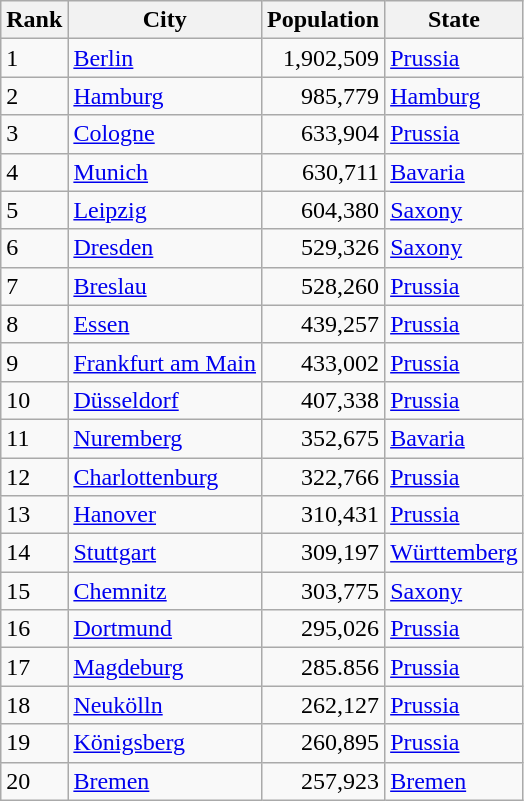<table class="wikitable sortable zebra">
<tr>
<th>Rank</th>
<th>City</th>
<th>Population</th>
<th>State</th>
</tr>
<tr>
<td>1</td>
<td><a href='#'>Berlin</a></td>
<td align="right">1,902,509</td>
<td><a href='#'>Prussia</a></td>
</tr>
<tr>
<td>2</td>
<td><a href='#'>Hamburg</a></td>
<td align="right">985,779</td>
<td><a href='#'>Hamburg</a></td>
</tr>
<tr>
<td>3</td>
<td><a href='#'>Cologne</a></td>
<td align="right">633,904</td>
<td><a href='#'>Prussia</a></td>
</tr>
<tr>
<td>4</td>
<td><a href='#'>Munich</a></td>
<td align="right">630,711</td>
<td><a href='#'>Bavaria</a></td>
</tr>
<tr>
<td>5</td>
<td><a href='#'>Leipzig</a></td>
<td align="right">604,380</td>
<td><a href='#'>Saxony</a></td>
</tr>
<tr>
<td>6</td>
<td><a href='#'>Dresden</a></td>
<td align="right">529,326</td>
<td><a href='#'>Saxony</a></td>
</tr>
<tr>
<td>7</td>
<td><a href='#'>Breslau</a></td>
<td align="right">528,260</td>
<td><a href='#'>Prussia</a></td>
</tr>
<tr>
<td>8</td>
<td><a href='#'>Essen</a></td>
<td align="right">439,257</td>
<td><a href='#'>Prussia</a></td>
</tr>
<tr>
<td>9</td>
<td><a href='#'>Frankfurt am Main</a></td>
<td align="right">433,002</td>
<td><a href='#'>Prussia</a></td>
</tr>
<tr>
<td>10</td>
<td><a href='#'>Düsseldorf</a></td>
<td align="right">407,338</td>
<td><a href='#'>Prussia</a></td>
</tr>
<tr>
<td>11</td>
<td><a href='#'>Nuremberg</a></td>
<td align="right">352,675</td>
<td><a href='#'>Bavaria</a></td>
</tr>
<tr>
<td>12</td>
<td><a href='#'>Charlottenburg</a></td>
<td align="right">322,766</td>
<td><a href='#'>Prussia</a></td>
</tr>
<tr>
<td>13</td>
<td><a href='#'>Hanover</a></td>
<td align="right">310,431</td>
<td><a href='#'>Prussia</a></td>
</tr>
<tr>
<td>14</td>
<td><a href='#'>Stuttgart</a></td>
<td align="right">309,197</td>
<td><a href='#'>Württemberg</a></td>
</tr>
<tr>
<td>15</td>
<td><a href='#'>Chemnitz</a></td>
<td align="right">303,775</td>
<td><a href='#'>Saxony</a></td>
</tr>
<tr>
<td>16</td>
<td><a href='#'>Dortmund</a></td>
<td align="right">295,026</td>
<td><a href='#'>Prussia</a></td>
</tr>
<tr>
<td>17</td>
<td><a href='#'>Magdeburg</a></td>
<td align="right">285.856</td>
<td><a href='#'>Prussia</a></td>
</tr>
<tr>
<td>18</td>
<td><a href='#'>Neukölln</a></td>
<td align="right">262,127</td>
<td><a href='#'>Prussia</a></td>
</tr>
<tr>
<td>19</td>
<td><a href='#'>Königsberg</a></td>
<td align="right">260,895</td>
<td><a href='#'>Prussia</a></td>
</tr>
<tr>
<td>20</td>
<td><a href='#'>Bremen</a></td>
<td align="right">257,923</td>
<td><a href='#'>Bremen</a></td>
</tr>
</table>
